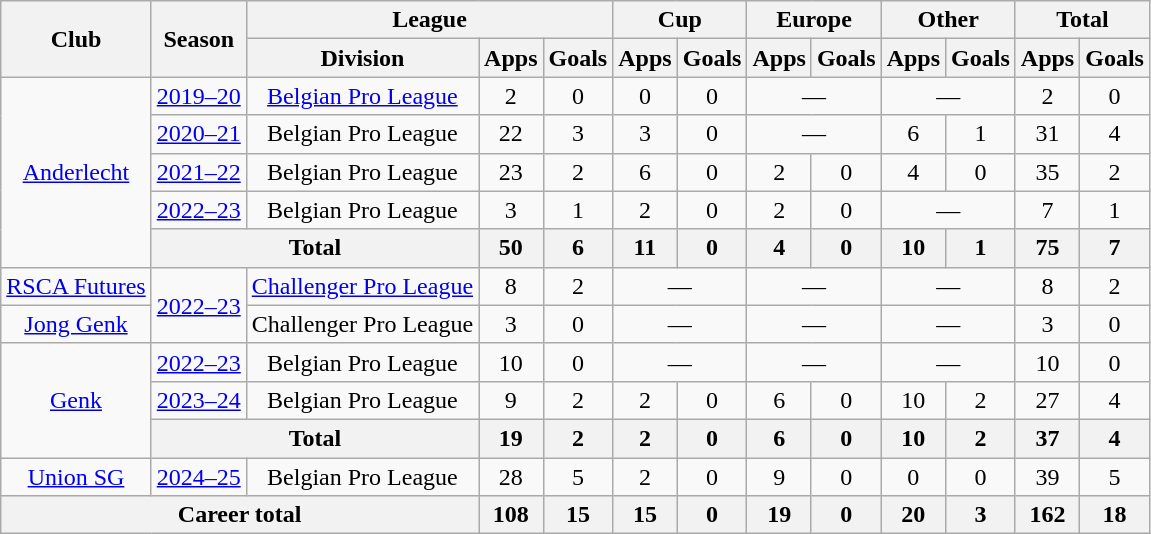<table class="wikitable" style="text-align: center">
<tr>
<th rowspan="2">Club</th>
<th rowspan="2">Season</th>
<th colspan="3">League</th>
<th colspan="2">Cup</th>
<th colspan="2">Europe</th>
<th colspan="2">Other</th>
<th colspan="2">Total</th>
</tr>
<tr>
<th>Division</th>
<th>Apps</th>
<th>Goals</th>
<th>Apps</th>
<th>Goals</th>
<th>Apps</th>
<th>Goals</th>
<th>Apps</th>
<th>Goals</th>
<th>Apps</th>
<th>Goals</th>
</tr>
<tr>
<td rowspan="5"><a href='#'>Anderlecht</a></td>
<td><a href='#'>2019–20</a></td>
<td><a href='#'>Belgian Pro League</a></td>
<td>2</td>
<td>0</td>
<td>0</td>
<td>0</td>
<td colspan="2">—</td>
<td colspan="2">—</td>
<td>2</td>
<td>0</td>
</tr>
<tr>
<td><a href='#'>2020–21</a></td>
<td>Belgian Pro League</td>
<td>22</td>
<td>3</td>
<td>3</td>
<td>0</td>
<td colspan="2">—</td>
<td>6</td>
<td>1</td>
<td>31</td>
<td>4</td>
</tr>
<tr>
<td><a href='#'>2021–22</a></td>
<td>Belgian Pro League</td>
<td>23</td>
<td>2</td>
<td>6</td>
<td>0</td>
<td>2</td>
<td>0</td>
<td>4</td>
<td>0</td>
<td>35</td>
<td>2</td>
</tr>
<tr>
<td><a href='#'>2022–23</a></td>
<td>Belgian Pro League</td>
<td>3</td>
<td>1</td>
<td>2</td>
<td>0</td>
<td>2</td>
<td>0</td>
<td colspan="2">—</td>
<td>7</td>
<td>1</td>
</tr>
<tr>
<th colspan="2">Total</th>
<th>50</th>
<th>6</th>
<th>11</th>
<th>0</th>
<th>4</th>
<th>0</th>
<th>10</th>
<th>1</th>
<th>75</th>
<th>7</th>
</tr>
<tr>
<td><a href='#'>RSCA Futures</a></td>
<td rowspan="2"><a href='#'>2022–23</a></td>
<td><a href='#'>Challenger Pro League</a></td>
<td>8</td>
<td>2</td>
<td colspan="2">—</td>
<td colspan="2">—</td>
<td colspan="2">—</td>
<td>8</td>
<td>2</td>
</tr>
<tr>
<td><a href='#'>Jong Genk</a></td>
<td>Challenger Pro League</td>
<td>3</td>
<td>0</td>
<td colspan="2">—</td>
<td colspan="2">—</td>
<td colspan="2">—</td>
<td>3</td>
<td>0</td>
</tr>
<tr>
<td rowspan="3"><a href='#'>Genk</a></td>
<td><a href='#'>2022–23</a></td>
<td>Belgian Pro League</td>
<td>10</td>
<td>0</td>
<td colspan="2">—</td>
<td colspan="2">—</td>
<td colspan="2">—</td>
<td>10</td>
<td>0</td>
</tr>
<tr>
<td><a href='#'>2023–24</a></td>
<td>Belgian Pro League</td>
<td>9</td>
<td>2</td>
<td>2</td>
<td>0</td>
<td>6</td>
<td>0</td>
<td>10</td>
<td>2</td>
<td>27</td>
<td>4</td>
</tr>
<tr>
<th colspan="2">Total</th>
<th>19</th>
<th>2</th>
<th>2</th>
<th>0</th>
<th>6</th>
<th>0</th>
<th>10</th>
<th>2</th>
<th>37</th>
<th>4</th>
</tr>
<tr>
<td rowspan="1"><a href='#'>Union SG</a></td>
<td><a href='#'>2024–25</a></td>
<td>Belgian Pro League</td>
<td>28</td>
<td>5</td>
<td>2</td>
<td>0</td>
<td>9</td>
<td>0</td>
<td>0</td>
<td>0</td>
<td>39</td>
<td>5</td>
</tr>
<tr>
<th colspan="3">Career total</th>
<th>108</th>
<th>15</th>
<th>15</th>
<th>0</th>
<th>19</th>
<th>0</th>
<th>20</th>
<th>3</th>
<th>162</th>
<th>18</th>
</tr>
</table>
